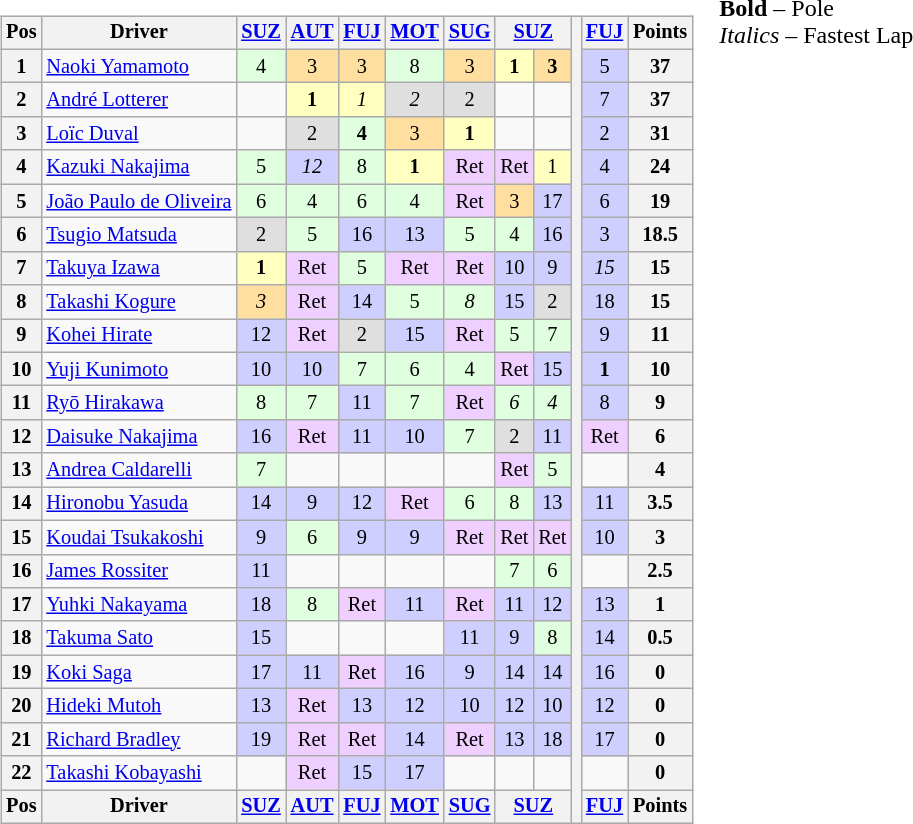<table>
<tr>
<td><br><table class="wikitable" style="font-size:85%; text-align:center">
<tr style="background:#f9f9f9" valign="top">
<th valign="middle">Pos</th>
<th valign="middle">Driver</th>
<th><a href='#'>SUZ</a></th>
<th><a href='#'>AUT</a></th>
<th><a href='#'>FUJ</a></th>
<th><a href='#'>MOT</a></th>
<th><a href='#'>SUG</a></th>
<th colspan=2><a href='#'>SUZ</a></th>
<th rowspan=24></th>
<th><a href='#'>FUJ</a></th>
<th valign="middle">Points</th>
</tr>
<tr>
<th>1</th>
<td align="left"> <a href='#'>Naoki Yamamoto</a></td>
<td style="background:#dfffdf;">4</td>
<td style="background:#ffdf9f;">3</td>
<td style="background:#ffdf9f;">3</td>
<td style="background:#dfffdf;">8</td>
<td style="background:#ffdf9f;">3</td>
<td style="background:#ffffbf;"><strong>1</strong></td>
<td style="background:#ffdf9f;"><strong>3</strong></td>
<td style="background:#cfcfff;">5</td>
<th>37</th>
</tr>
<tr>
<th>2</th>
<td align="left"> <a href='#'>André Lotterer</a></td>
<td></td>
<td style="background:#ffffbf;"><strong>1</strong></td>
<td style="background:#ffffbf;"><em>1</em></td>
<td style="background:#dfdfdf;"><em>2</em></td>
<td style="background:#dfdfdf;">2</td>
<td></td>
<td></td>
<td style="background:#cfcfff;">7</td>
<th>37</th>
</tr>
<tr>
<th>3</th>
<td align="left"> <a href='#'>Loïc Duval</a></td>
<td></td>
<td style="background:#dfdfdf;">2</td>
<td style="background:#dfffdf;"><strong>4</strong></td>
<td style="background:#ffdf9f;">3</td>
<td style="background:#ffffbf;"><strong>1</strong></td>
<td></td>
<td></td>
<td style="background:#cfcfff;">2</td>
<th>31</th>
</tr>
<tr>
<th>4</th>
<td align="left"> <a href='#'>Kazuki Nakajima</a></td>
<td style="background:#dfffdf;">5</td>
<td style="background:#cfcfff;"><em>12</em></td>
<td style="background:#dfffdf;">8</td>
<td style="background:#ffffbf;"><strong>1</strong></td>
<td style="background:#efcfff;">Ret</td>
<td style="background:#efcfff;">Ret</td>
<td style="background:#ffffbf;">1</td>
<td style="background:#cfcfff;">4</td>
<th>24</th>
</tr>
<tr>
<th>5</th>
<td align="left"> <a href='#'>João Paulo de Oliveira</a></td>
<td style="background:#dfffdf;">6</td>
<td style="background:#dfffdf;">4</td>
<td style="background:#dfffdf;">6</td>
<td style="background:#dfffdf;">4</td>
<td style="background:#efcfff;">Ret</td>
<td style="background:#ffdf9f;">3</td>
<td style="background:#cfcfff;">17</td>
<td style="background:#cfcfff;">6</td>
<th>19</th>
</tr>
<tr>
<th>6</th>
<td align="left"> <a href='#'>Tsugio Matsuda</a></td>
<td style="background:#dfdfdf;">2</td>
<td style="background:#dfffdf;">5</td>
<td style="background:#cfcfff;">16</td>
<td style="background:#cfcfff;">13</td>
<td style="background:#dfffdf;">5</td>
<td style="background:#dfffdf;">4</td>
<td style="background:#cfcfff;">16</td>
<td style="background:#cfcfff;">3</td>
<th>18.5</th>
</tr>
<tr>
<th>7</th>
<td align="left"> <a href='#'>Takuya Izawa</a></td>
<td style="background:#ffffbf;"><strong>1</strong></td>
<td style="background:#efcfff;">Ret</td>
<td style="background:#dfffdf;">5</td>
<td style="background:#efcfff;">Ret</td>
<td style="background:#efcfff;">Ret</td>
<td style="background:#cfcfff;">10</td>
<td style="background:#cfcfff;">9</td>
<td style="background:#cfcfff;"><em>15</em></td>
<th>15</th>
</tr>
<tr>
<th>8</th>
<td align="left"> <a href='#'>Takashi Kogure</a></td>
<td style="background:#ffdf9f;"><em>3</em></td>
<td style="background:#efcfff;">Ret</td>
<td style="background:#cfcfff;">14</td>
<td style="background:#dfffdf;">5</td>
<td style="background:#dfffdf;"><em>8</em></td>
<td style="background:#cfcfff;">15</td>
<td style="background:#dfdfdf;">2</td>
<td style="background:#cfcfff;">18</td>
<th>15</th>
</tr>
<tr>
<th>9</th>
<td align="left"> <a href='#'>Kohei Hirate</a></td>
<td style="background:#cfcfff;">12</td>
<td style="background:#efcfff;">Ret</td>
<td style="background:#dfdfdf;">2</td>
<td style="background:#cfcfff;">15</td>
<td style="background:#efcfff;">Ret</td>
<td style="background:#dfffdf;">5</td>
<td style="background:#dfffdf;">7</td>
<td style="background:#cfcfff;">9</td>
<th>11</th>
</tr>
<tr>
<th>10</th>
<td align="left"> <a href='#'>Yuji Kunimoto</a></td>
<td style="background:#cfcfff;">10</td>
<td style="background:#cfcfff;">10</td>
<td style="background:#dfffdf;">7</td>
<td style="background:#dfffdf;">6</td>
<td style="background:#dfffdf;">4</td>
<td style="background:#efcfff;">Ret</td>
<td style="background:#cfcfff;">15</td>
<td style="background:#cfcfff;"><strong>1</strong></td>
<th>10</th>
</tr>
<tr>
<th>11</th>
<td align="left"> <a href='#'>Ryō Hirakawa</a></td>
<td style="background:#dfffdf;">8</td>
<td style="background:#dfffdf;">7</td>
<td style="background:#cfcfff;">11</td>
<td style="background:#dfffdf;">7</td>
<td style="background:#efcfff;">Ret</td>
<td style="background:#dfffdf;"><em>6</em></td>
<td style="background:#dfffdf;"><em>4</em></td>
<td style="background:#cfcfff;">8</td>
<th>9</th>
</tr>
<tr>
<th>12</th>
<td align="left"> <a href='#'>Daisuke Nakajima</a></td>
<td style="background:#cfcfff;">16</td>
<td style="background:#efcfff;">Ret</td>
<td style="background:#cfcfff;">11</td>
<td style="background:#cfcfff;">10</td>
<td style="background:#dfffdf;">7</td>
<td style="background:#dfdfdf;">2</td>
<td style="background:#cfcfff;">11</td>
<td style="background:#efcfff;">Ret</td>
<th>6</th>
</tr>
<tr>
<th>13</th>
<td align="left"> <a href='#'>Andrea Caldarelli</a></td>
<td style="background:#dfffdf;">7</td>
<td></td>
<td></td>
<td></td>
<td></td>
<td style="background:#efcfff;">Ret</td>
<td style="background:#dfffdf;">5</td>
<td></td>
<th>4</th>
</tr>
<tr>
<th>14</th>
<td align="left"> <a href='#'>Hironobu Yasuda</a></td>
<td style="background:#cfcfff;">14</td>
<td style="background:#cfcfff;">9</td>
<td style="background:#cfcfff;">12</td>
<td style="background:#efcfff;">Ret</td>
<td style="background:#dfffdf;">6</td>
<td style="background:#dfffdf;">8</td>
<td style="background:#cfcfff;">13</td>
<td style="background:#cfcfff;">11</td>
<th>3.5</th>
</tr>
<tr>
<th>15</th>
<td align="left"> <a href='#'>Koudai Tsukakoshi</a></td>
<td style="background:#cfcfff;">9</td>
<td style="background:#dfffdf;">6</td>
<td style="background:#cfcfff;">9</td>
<td style="background:#cfcfff;">9</td>
<td style="background:#efcfff;">Ret</td>
<td style="background:#efcfff;">Ret</td>
<td style="background:#efcfff;">Ret</td>
<td style="background:#cfcfff;">10</td>
<th>3</th>
</tr>
<tr>
<th>16</th>
<td align="left"> <a href='#'>James Rossiter</a></td>
<td style="background:#cfcfff;">11</td>
<td></td>
<td></td>
<td></td>
<td></td>
<td style="background:#dfffdf;">7</td>
<td style="background:#dfffdf;">6</td>
<td></td>
<th>2.5</th>
</tr>
<tr>
<th>17</th>
<td align="left"> <a href='#'>Yuhki Nakayama</a></td>
<td style="background:#cfcfff;">18</td>
<td style="background:#dfffdf;">8</td>
<td style="background:#efcfff;">Ret</td>
<td style="background:#cfcfff;">11</td>
<td style="background:#efcfff;">Ret</td>
<td style="background:#cfcfff;">11</td>
<td style="background:#cfcfff;">12</td>
<td style="background:#cfcfff;">13</td>
<th>1</th>
</tr>
<tr>
<th>18</th>
<td align="left"> <a href='#'>Takuma Sato</a></td>
<td style="background:#cfcfff;">15</td>
<td></td>
<td></td>
<td></td>
<td style="background:#cfcfff;">11</td>
<td style="background:#cfcfff;">9</td>
<td style="background:#dfffdf;">8</td>
<td style="background:#cfcfff;">14</td>
<th>0.5</th>
</tr>
<tr>
<th>19</th>
<td align="left"> <a href='#'>Koki Saga</a></td>
<td style="background:#cfcfff;">17</td>
<td style="background:#cfcfff;">11</td>
<td style="background:#efcfff;">Ret</td>
<td style="background:#cfcfff;">16</td>
<td style="background:#cfcfff;">9</td>
<td style="background:#cfcfff;">14</td>
<td style="background:#cfcfff;">14</td>
<td style="background:#cfcfff;">16</td>
<th>0</th>
</tr>
<tr>
<th>20</th>
<td align="left"> <a href='#'>Hideki Mutoh</a></td>
<td style="background:#cfcfff;">13</td>
<td style="background:#efcfff;">Ret</td>
<td style="background:#cfcfff;">13</td>
<td style="background:#cfcfff;">12</td>
<td style="background:#cfcfff;">10</td>
<td style="background:#cfcfff;">12</td>
<td style="background:#cfcfff;">10</td>
<td style="background:#cfcfff;">12</td>
<th>0</th>
</tr>
<tr>
<th>21</th>
<td align="left"> <a href='#'>Richard Bradley</a></td>
<td style="background:#cfcfff;">19</td>
<td style="background:#efcfff;">Ret</td>
<td style="background:#efcfff;">Ret</td>
<td style="background:#cfcfff;">14</td>
<td style="background:#efcfff;">Ret</td>
<td style="background:#cfcfff;">13</td>
<td style="background:#cfcfff;">18</td>
<td style="background:#cfcfff;">17</td>
<th>0</th>
</tr>
<tr>
<th>22</th>
<td align="left"> <a href='#'>Takashi Kobayashi</a></td>
<td></td>
<td style="background:#efcfff;">Ret</td>
<td style="background:#cfcfff;">15</td>
<td style="background:#cfcfff;">17</td>
<td></td>
<td></td>
<td></td>
<td></td>
<th>0</th>
</tr>
<tr>
<th valign="middle">Pos</th>
<th valign="middle">Driver</th>
<th><a href='#'>SUZ</a></th>
<th><a href='#'>AUT</a></th>
<th><a href='#'>FUJ</a></th>
<th><a href='#'>MOT</a></th>
<th><a href='#'>SUG</a></th>
<th colspan=2><a href='#'>SUZ</a></th>
<th><a href='#'>FUJ</a></th>
<th valign="middle">Points</th>
</tr>
</table>
</td>
<td valign="top"><br>
<span><strong>Bold</strong> – Pole<br>
<em>Italics</em> – Fastest Lap</span></td>
</tr>
</table>
